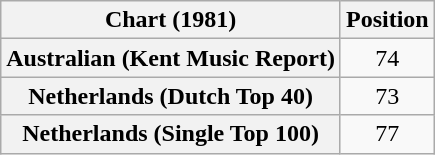<table class="wikitable sortable plainrowheaders">
<tr>
<th scope="col">Chart (1981)</th>
<th scope="col">Position</th>
</tr>
<tr>
<th scope="row">Australian (Kent Music Report)</th>
<td style="text-align:center;">74</td>
</tr>
<tr>
<th scope="row">Netherlands (Dutch Top 40)</th>
<td style="text-align:center;">73</td>
</tr>
<tr>
<th scope="row">Netherlands (Single Top 100)</th>
<td style="text-align:center;">77</td>
</tr>
</table>
